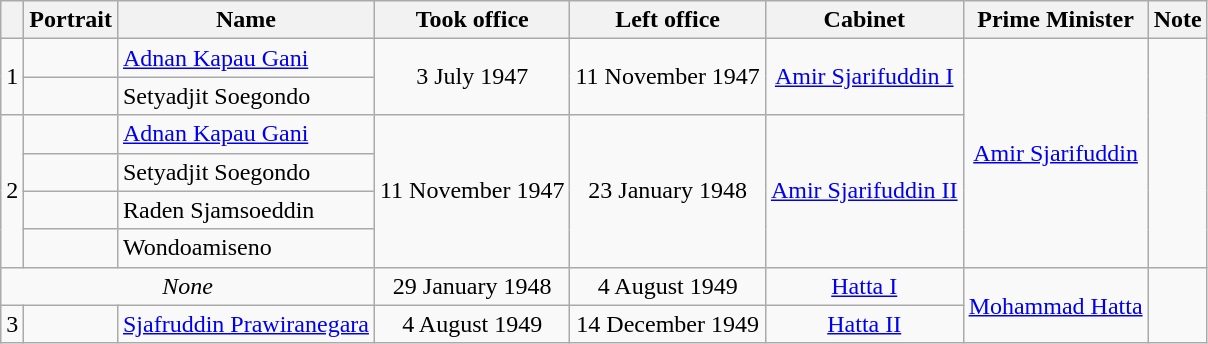<table class="wikitable">
<tr>
<th></th>
<th>Portrait</th>
<th>Name</th>
<th>Took office</th>
<th>Left office</th>
<th>Cabinet</th>
<th>Prime Minister</th>
<th>Note</th>
</tr>
<tr>
<td rowspan=2 align="center">1</td>
<td></td>
<td><a href='#'>Adnan Kapau Gani</a></td>
<td rowspan=2 align="center">3 July 1947</td>
<td rowspan=2 align="center">11 November 1947</td>
<td rowspan=2 align="center"><a href='#'>Amir Sjarifuddin I</a></td>
<td rowspan=6 align="center"><a href='#'>Amir Sjarifuddin</a></td>
<td rowspan=6 align="center"></td>
</tr>
<tr>
<td></td>
<td>Setyadjit Soegondo</td>
</tr>
<tr>
<td rowspan=4 align="center">2</td>
<td></td>
<td><a href='#'>Adnan Kapau Gani</a></td>
<td rowspan=4 align="center">11 November 1947</td>
<td rowspan=4 align="center">23 January 1948</td>
<td rowspan=4 align="center"><a href='#'>Amir Sjarifuddin II</a></td>
</tr>
<tr>
<td></td>
<td>Setyadjit Soegondo</td>
</tr>
<tr>
<td></td>
<td>Raden Sjamsoeddin</td>
</tr>
<tr>
<td></td>
<td>Wondoamiseno</td>
</tr>
<tr>
<td colspan=3 align="center"><em>None</em></td>
<td align="center">29 January 1948</td>
<td align="center">4 August 1949</td>
<td align="center"><a href='#'>Hatta I</a></td>
<td rowspan=2 align="center"><a href='#'>Mohammad Hatta</a></td>
<td rowspan=2 align="center"></td>
</tr>
<tr>
<td align="center">3</td>
<td></td>
<td><a href='#'>Sjafruddin Prawiranegara</a></td>
<td align="center">4 August 1949</td>
<td align="center">14 December 1949</td>
<td align="center"><a href='#'>Hatta II</a></td>
</tr>
</table>
